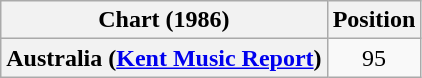<table class="wikitable sortable plainrowheaders" style="text-align:center">
<tr>
<th>Chart (1986)</th>
<th>Position</th>
</tr>
<tr>
<th scope="row">Australia (<a href='#'>Kent Music Report</a>)</th>
<td>95</td>
</tr>
</table>
